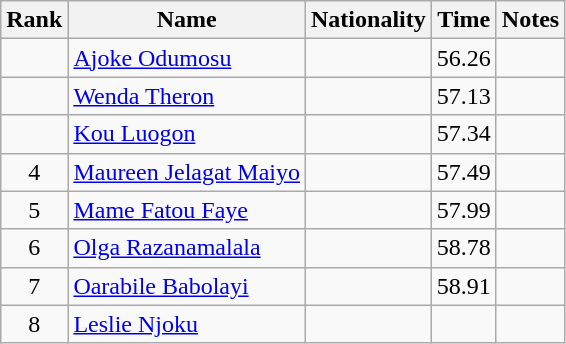<table class="wikitable sortable" style="text-align:center">
<tr>
<th>Rank</th>
<th>Name</th>
<th>Nationality</th>
<th>Time</th>
<th>Notes</th>
</tr>
<tr>
<td></td>
<td align=left><a href='#'>Ajoke Odumosu</a></td>
<td align=left></td>
<td>56.26</td>
<td></td>
</tr>
<tr>
<td></td>
<td align=left><a href='#'>Wenda Theron</a></td>
<td align=left></td>
<td>57.13</td>
<td></td>
</tr>
<tr>
<td></td>
<td align=left><a href='#'>Kou Luogon</a></td>
<td align=left></td>
<td>57.34</td>
<td></td>
</tr>
<tr>
<td>4</td>
<td align=left><a href='#'>Maureen Jelagat Maiyo</a></td>
<td align=left></td>
<td>57.49</td>
<td></td>
</tr>
<tr>
<td>5</td>
<td align=left><a href='#'>Mame Fatou Faye</a></td>
<td align=left></td>
<td>57.99</td>
<td></td>
</tr>
<tr>
<td>6</td>
<td align=left><a href='#'>Olga Razanamalala</a></td>
<td align=left></td>
<td>58.78</td>
<td></td>
</tr>
<tr>
<td>7</td>
<td align=left><a href='#'>Oarabile Babolayi</a></td>
<td align=left></td>
<td>58.91</td>
<td></td>
</tr>
<tr>
<td>8</td>
<td align=left><a href='#'>Leslie Njoku</a></td>
<td align=left></td>
<td></td>
<td></td>
</tr>
</table>
